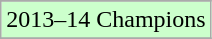<table class="wikitable">
<tr>
</tr>
<tr width=10px bgcolor="#ccffcc">
<td>2013–14 Champions</td>
</tr>
<tr>
</tr>
</table>
